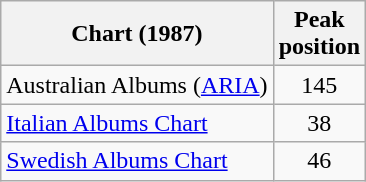<table class="wikitable sortable">
<tr>
<th>Chart (1987)</th>
<th>Peak<br>position</th>
</tr>
<tr>
<td>Australian Albums (<a href='#'>ARIA</a>)</td>
<td style="text-align:center;">145</td>
</tr>
<tr>
<td><a href='#'>Italian Albums Chart</a></td>
<td style="text-align:center;">38</td>
</tr>
<tr>
<td><a href='#'>Swedish Albums Chart</a></td>
<td style="text-align:center;">46</td>
</tr>
</table>
